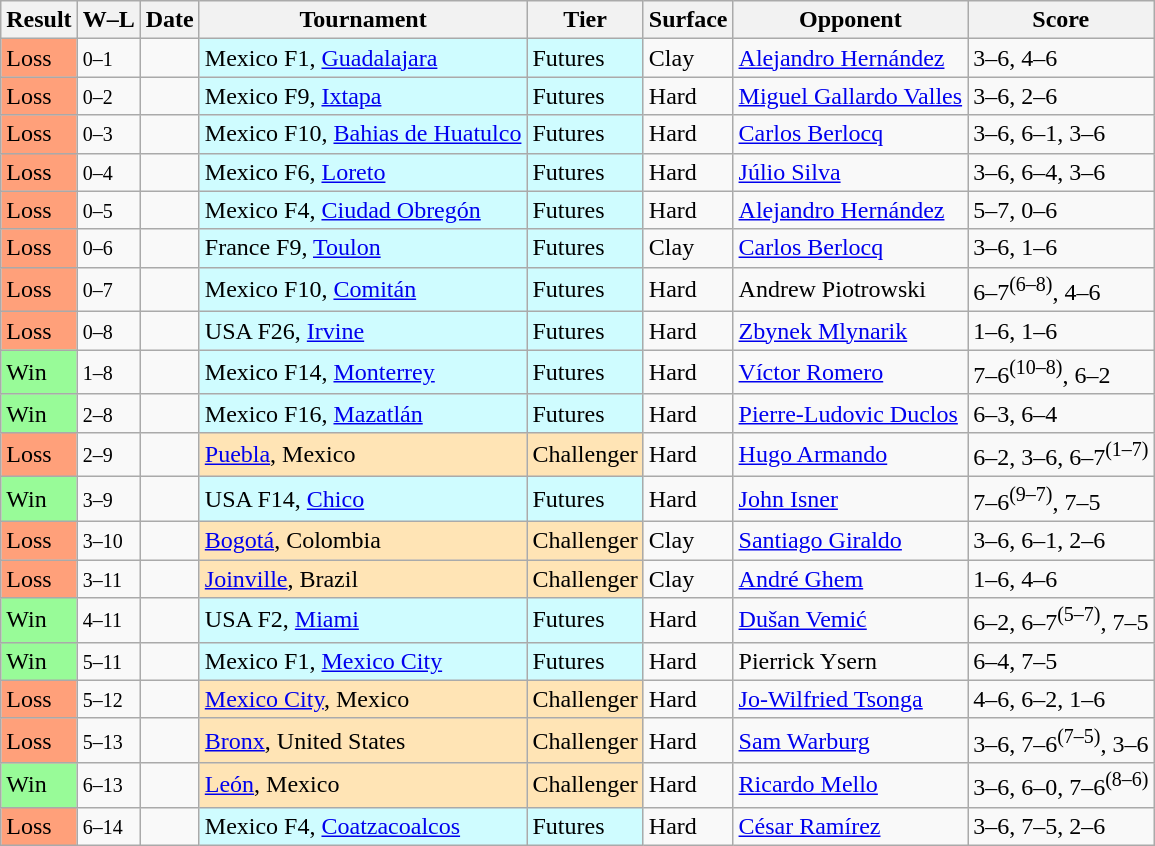<table class="sortable wikitable">
<tr>
<th>Result</th>
<th class="unsortable">W–L</th>
<th>Date</th>
<th>Tournament</th>
<th>Tier</th>
<th>Surface</th>
<th>Opponent</th>
<th class="unsortable">Score</th>
</tr>
<tr>
<td bgcolor=FFA07A>Loss</td>
<td><small>0–1</small></td>
<td></td>
<td style="background:#cffcff;">Mexico F1, <a href='#'>Guadalajara</a></td>
<td style="background:#cffcff;">Futures</td>
<td>Clay</td>
<td> <a href='#'>Alejandro Hernández</a></td>
<td>3–6, 4–6</td>
</tr>
<tr>
<td bgcolor=FFA07A>Loss</td>
<td><small>0–2</small></td>
<td></td>
<td style="background:#cffcff;">Mexico F9, <a href='#'>Ixtapa</a></td>
<td style="background:#cffcff;">Futures</td>
<td>Hard</td>
<td> <a href='#'>Miguel Gallardo Valles</a></td>
<td>3–6, 2–6</td>
</tr>
<tr>
<td bgcolor=FFA07A>Loss</td>
<td><small>0–3</small></td>
<td></td>
<td style="background:#cffcff;">Mexico F10, <a href='#'>Bahias de Huatulco</a></td>
<td style="background:#cffcff;">Futures</td>
<td>Hard</td>
<td> <a href='#'>Carlos Berlocq</a></td>
<td>3–6, 6–1, 3–6</td>
</tr>
<tr>
<td bgcolor=FFA07A>Loss</td>
<td><small>0–4</small></td>
<td></td>
<td style="background:#cffcff;">Mexico F6, <a href='#'>Loreto</a></td>
<td style="background:#cffcff;">Futures</td>
<td>Hard</td>
<td> <a href='#'>Júlio Silva</a></td>
<td>3–6, 6–4, 3–6</td>
</tr>
<tr>
<td bgcolor=FFA07A>Loss</td>
<td><small>0–5</small></td>
<td></td>
<td style="background:#cffcff;">Mexico F4, <a href='#'>Ciudad Obregón</a></td>
<td style="background:#cffcff;">Futures</td>
<td>Hard</td>
<td> <a href='#'>Alejandro Hernández</a></td>
<td>5–7, 0–6</td>
</tr>
<tr>
<td bgcolor=FFA07A>Loss</td>
<td><small>0–6</small></td>
<td></td>
<td style="background:#cffcff;">France F9, <a href='#'>Toulon</a></td>
<td style="background:#cffcff;">Futures</td>
<td>Clay</td>
<td> <a href='#'>Carlos Berlocq</a></td>
<td>3–6, 1–6</td>
</tr>
<tr>
<td bgcolor=FFA07A>Loss</td>
<td><small>0–7</small></td>
<td></td>
<td style="background:#cffcff;">Mexico F10, <a href='#'>Comitán</a></td>
<td style="background:#cffcff;">Futures</td>
<td>Hard</td>
<td> Andrew Piotrowski</td>
<td>6–7<sup>(6–8)</sup>, 4–6</td>
</tr>
<tr>
<td bgcolor=FFA07A>Loss</td>
<td><small>0–8</small></td>
<td></td>
<td style="background:#cffcff;">USA F26, <a href='#'>Irvine</a></td>
<td style="background:#cffcff;">Futures</td>
<td>Hard</td>
<td> <a href='#'>Zbynek Mlynarik</a></td>
<td>1–6, 1–6</td>
</tr>
<tr>
<td bgcolor=98FB98>Win</td>
<td><small>1–8</small></td>
<td></td>
<td style="background:#cffcff;">Mexico F14, <a href='#'>Monterrey</a></td>
<td style="background:#cffcff;">Futures</td>
<td>Hard</td>
<td> <a href='#'>Víctor Romero</a></td>
<td>7–6<sup>(10–8)</sup>, 6–2</td>
</tr>
<tr>
<td bgcolor=98FB98>Win</td>
<td><small>2–8</small></td>
<td></td>
<td style="background:#cffcff;">Mexico F16, <a href='#'>Mazatlán</a></td>
<td style="background:#cffcff;">Futures</td>
<td>Hard</td>
<td> <a href='#'>Pierre-Ludovic Duclos</a></td>
<td>6–3, 6–4</td>
</tr>
<tr>
<td bgcolor=FFA07A>Loss</td>
<td><small>2–9</small></td>
<td></td>
<td style="background:moccasin;"><a href='#'>Puebla</a>, Mexico</td>
<td style="background:moccasin;">Challenger</td>
<td>Hard</td>
<td> <a href='#'>Hugo Armando</a></td>
<td>6–2, 3–6, 6–7<sup>(1–7)</sup></td>
</tr>
<tr>
<td bgcolor=98FB98>Win</td>
<td><small>3–9</small></td>
<td></td>
<td style="background:#cffcff;">USA F14, <a href='#'>Chico</a></td>
<td style="background:#cffcff;">Futures</td>
<td>Hard</td>
<td> <a href='#'>John Isner</a></td>
<td>7–6<sup>(9–7)</sup>, 7–5</td>
</tr>
<tr>
<td bgcolor=FFA07A>Loss</td>
<td><small>3–10</small></td>
<td></td>
<td style="background:moccasin;"><a href='#'>Bogotá</a>, Colombia</td>
<td style="background:moccasin;">Challenger</td>
<td>Clay</td>
<td> <a href='#'>Santiago Giraldo</a></td>
<td>3–6, 6–1, 2–6</td>
</tr>
<tr>
<td bgcolor=FFA07A>Loss</td>
<td><small>3–11</small></td>
<td></td>
<td style="background:moccasin;"><a href='#'>Joinville</a>, Brazil</td>
<td style="background:moccasin;">Challenger</td>
<td>Clay</td>
<td> <a href='#'>André Ghem</a></td>
<td>1–6, 4–6</td>
</tr>
<tr>
<td bgcolor=98FB98>Win</td>
<td><small>4–11</small></td>
<td></td>
<td style="background:#cffcff;">USA F2, <a href='#'>Miami</a></td>
<td style="background:#cffcff;">Futures</td>
<td>Hard</td>
<td> <a href='#'>Dušan Vemić</a></td>
<td>6–2, 6–7<sup>(5–7)</sup>, 7–5</td>
</tr>
<tr>
<td bgcolor=98FB98>Win</td>
<td><small>5–11</small></td>
<td></td>
<td style="background:#cffcff;">Mexico F1, <a href='#'>Mexico City</a></td>
<td style="background:#cffcff;">Futures</td>
<td>Hard</td>
<td> Pierrick Ysern</td>
<td>6–4, 7–5</td>
</tr>
<tr>
<td bgcolor=FFA07A>Loss</td>
<td><small>5–12</small></td>
<td></td>
<td style="background:moccasin;"><a href='#'>Mexico City</a>, Mexico</td>
<td style="background:moccasin;">Challenger</td>
<td>Hard</td>
<td> <a href='#'>Jo-Wilfried Tsonga</a></td>
<td>4–6, 6–2, 1–6</td>
</tr>
<tr>
<td bgcolor=FFA07A>Loss</td>
<td><small>5–13</small></td>
<td></td>
<td style="background:moccasin;"><a href='#'>Bronx</a>, United States</td>
<td style="background:moccasin;">Challenger</td>
<td>Hard</td>
<td> <a href='#'>Sam Warburg</a></td>
<td>3–6, 7–6<sup>(7–5)</sup>, 3–6</td>
</tr>
<tr>
<td bgcolor=98FB98>Win</td>
<td><small>6–13</small></td>
<td></td>
<td style="background:moccasin;"><a href='#'>León</a>, Mexico</td>
<td style="background:moccasin;">Challenger</td>
<td>Hard</td>
<td> <a href='#'>Ricardo Mello</a></td>
<td>3–6, 6–0, 7–6<sup>(8–6)</sup></td>
</tr>
<tr>
<td bgcolor=FFA07A>Loss</td>
<td><small>6–14</small></td>
<td></td>
<td style="background:#cffcff;">Mexico F4, <a href='#'>Coatzacoalcos</a></td>
<td style="background:#cffcff;">Futures</td>
<td>Hard</td>
<td> <a href='#'>César Ramírez</a></td>
<td>3–6, 7–5, 2–6</td>
</tr>
</table>
